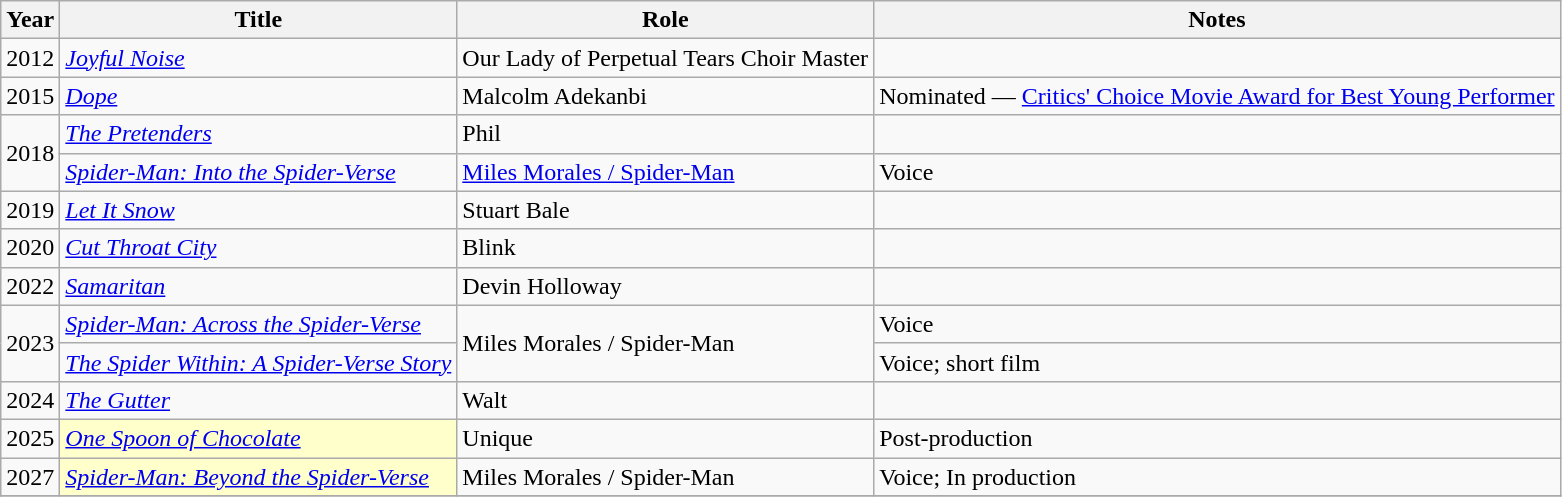<table class="wikitable">
<tr>
<th>Year</th>
<th>Title</th>
<th>Role</th>
<th>Notes</th>
</tr>
<tr>
<td>2012</td>
<td><em><a href='#'>Joyful Noise</a></em></td>
<td>Our Lady of Perpetual Tears Choir Master</td>
<td></td>
</tr>
<tr>
<td>2015</td>
<td><em><a href='#'>Dope</a></em></td>
<td>Malcolm Adekanbi</td>
<td>Nominated — <a href='#'>Critics' Choice Movie Award for Best Young Performer</a></td>
</tr>
<tr>
<td rowspan="2">2018</td>
<td><em><a href='#'>The Pretenders</a></em></td>
<td>Phil</td>
<td></td>
</tr>
<tr>
<td><em><a href='#'>Spider-Man: Into the Spider-Verse</a></em></td>
<td><a href='#'>Miles Morales / Spider-Man</a></td>
<td>Voice</td>
</tr>
<tr>
<td>2019</td>
<td><em><a href='#'>Let It Snow</a></em></td>
<td>Stuart Bale</td>
<td></td>
</tr>
<tr>
<td>2020</td>
<td><em><a href='#'>Cut Throat City</a></em></td>
<td>Blink</td>
<td></td>
</tr>
<tr>
<td>2022</td>
<td><em><a href='#'>Samaritan</a></em></td>
<td>Devin Holloway</td>
<td></td>
</tr>
<tr>
<td rowspan="2">2023</td>
<td><em><a href='#'>Spider-Man: Across the Spider-Verse</a></em></td>
<td rowspan="2">Miles Morales / Spider-Man</td>
<td>Voice</td>
</tr>
<tr>
<td><em><a href='#'>The Spider Within: A Spider-Verse Story</a></em></td>
<td>Voice; short film</td>
</tr>
<tr>
<td>2024</td>
<td><em><a href='#'>The Gutter</a></em></td>
<td>Walt</td>
<td></td>
</tr>
<tr>
<td>2025</td>
<td style="background:#FFFFCC;"><em><a href='#'>One Spoon of Chocolate</a></em> </td>
<td>Unique</td>
<td>Post-production</td>
</tr>
<tr>
<td>2027</td>
<td style="background:#FFFFCC;"><em><a href='#'>Spider-Man: Beyond the Spider-Verse</a></em> </td>
<td>Miles Morales / Spider-Man</td>
<td>Voice; In production</td>
</tr>
<tr>
</tr>
</table>
